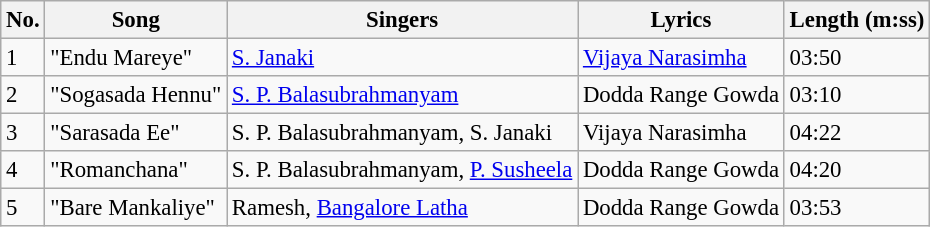<table class="wikitable" style="font-size:95%;">
<tr>
<th>No.</th>
<th>Song</th>
<th>Singers</th>
<th>Lyrics</th>
<th>Length (m:ss)</th>
</tr>
<tr>
<td>1</td>
<td>"Endu Mareye"</td>
<td><a href='#'>S. Janaki</a></td>
<td><a href='#'>Vijaya Narasimha</a></td>
<td>03:50</td>
</tr>
<tr>
<td>2</td>
<td>"Sogasada Hennu"</td>
<td><a href='#'>S. P. Balasubrahmanyam</a></td>
<td>Dodda Range Gowda</td>
<td>03:10</td>
</tr>
<tr>
<td>3</td>
<td>"Sarasada Ee"</td>
<td>S. P. Balasubrahmanyam, S. Janaki</td>
<td>Vijaya Narasimha</td>
<td>04:22</td>
</tr>
<tr>
<td>4</td>
<td>"Romanchana"</td>
<td>S. P. Balasubrahmanyam, <a href='#'>P. Susheela</a></td>
<td>Dodda Range Gowda</td>
<td>04:20</td>
</tr>
<tr>
<td>5</td>
<td>"Bare Mankaliye"</td>
<td>Ramesh, <a href='#'>Bangalore Latha</a></td>
<td>Dodda Range Gowda</td>
<td>03:53</td>
</tr>
</table>
